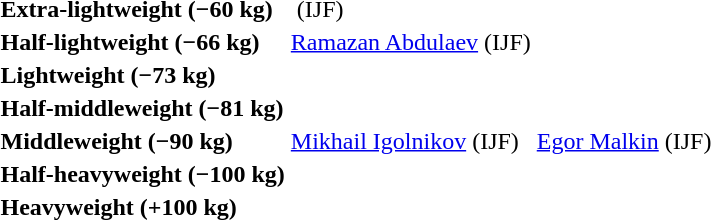<table>
<tr>
<th rowspan=2 style="text-align:left;">Extra-lightweight (−60 kg)</th>
<td rowspan=2>  <span>(<abbr>IJF</abbr>)</span></td>
<td rowspan=2></td>
<td></td>
</tr>
<tr>
<td></td>
</tr>
<tr>
<th rowspan=2 style="text-align:left;">Half-lightweight (−66 kg)</th>
<td rowspan=2> <a href='#'>Ramazan Abdulaev</a> <span>(<abbr>IJF</abbr>)</span></td>
<td rowspan=2></td>
<td></td>
</tr>
<tr>
<td></td>
</tr>
<tr>
<th rowspan=2 style="text-align:left;">Lightweight (−73 kg)</th>
<td rowspan=2></td>
<td rowspan=2></td>
<td></td>
</tr>
<tr>
<td></td>
</tr>
<tr>
<th rowspan=2 style="text-align:left;">Half-middleweight (−81 kg)</th>
<td rowspan=2></td>
<td rowspan=2></td>
<td></td>
</tr>
<tr>
<td></td>
</tr>
<tr>
<th rowspan=2 style="text-align:left;">Middleweight (−90 kg)</th>
<td rowspan=2> <a href='#'>Mikhail Igolnikov</a> <span>(<abbr>IJF</abbr>)</span></td>
<td rowspan=2> <a href='#'>Egor Malkin</a> <span>(<abbr>IJF</abbr>)</span></td>
<td></td>
</tr>
<tr>
<td></td>
</tr>
<tr>
<th rowspan=2 style="text-align:left;">Half-heavyweight (−100 kg)</th>
<td rowspan=2></td>
<td rowspan=2></td>
<td></td>
</tr>
<tr>
<td></td>
</tr>
<tr>
<th rowspan=2 style="text-align:left;">Heavyweight (+100 kg)</th>
<td rowspan=2></td>
<td rowspan=2></td>
<td></td>
</tr>
<tr>
<td></td>
</tr>
</table>
